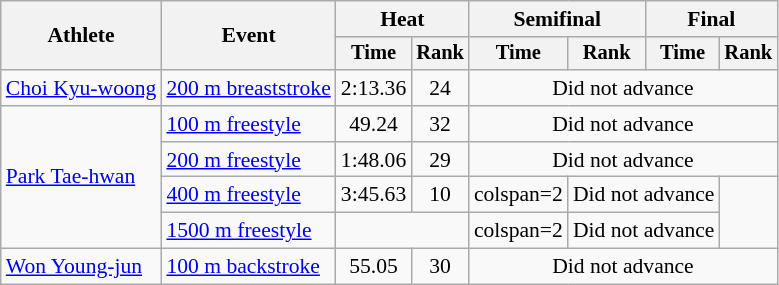<table class=wikitable style="font-size:90%">
<tr>
<th rowspan="2">Athlete</th>
<th rowspan="2">Event</th>
<th colspan="2">Heat</th>
<th colspan="2">Semifinal</th>
<th colspan="2">Final</th>
</tr>
<tr style="font-size:95%">
<th>Time</th>
<th>Rank</th>
<th>Time</th>
<th>Rank</th>
<th>Time</th>
<th>Rank</th>
</tr>
<tr align=center>
<td align=left><a href='#'>Choi Kyu-woong</a></td>
<td align=left><a href='#'>200 m breaststroke</a></td>
<td>2:13.36</td>
<td>24</td>
<td colspan=4>Did not advance</td>
</tr>
<tr align=center>
<td align=left rowspan=4><a href='#'>Park Tae-hwan</a></td>
<td align=left><a href='#'>100 m freestyle</a></td>
<td>49.24</td>
<td>32</td>
<td colspan=4>Did not advance</td>
</tr>
<tr align=center>
<td align=left><a href='#'>200 m freestyle</a></td>
<td>1:48.06</td>
<td>29</td>
<td colspan=4>Did not advance</td>
</tr>
<tr align=center>
<td align=left><a href='#'>400 m freestyle</a></td>
<td>3:45.63</td>
<td>10</td>
<td>colspan=2 </td>
<td colspan=2>Did not advance</td>
</tr>
<tr align=center>
<td align=left><a href='#'>1500 m freestyle</a></td>
<td colspan=2></td>
<td>colspan=2 </td>
<td colspan=2>Did not advance</td>
</tr>
<tr align="center">
<td align=left><a href='#'>Won Young-jun</a></td>
<td align=left><a href='#'>100 m backstroke</a></td>
<td>55.05</td>
<td>30</td>
<td colspan=4>Did not advance</td>
</tr>
</table>
